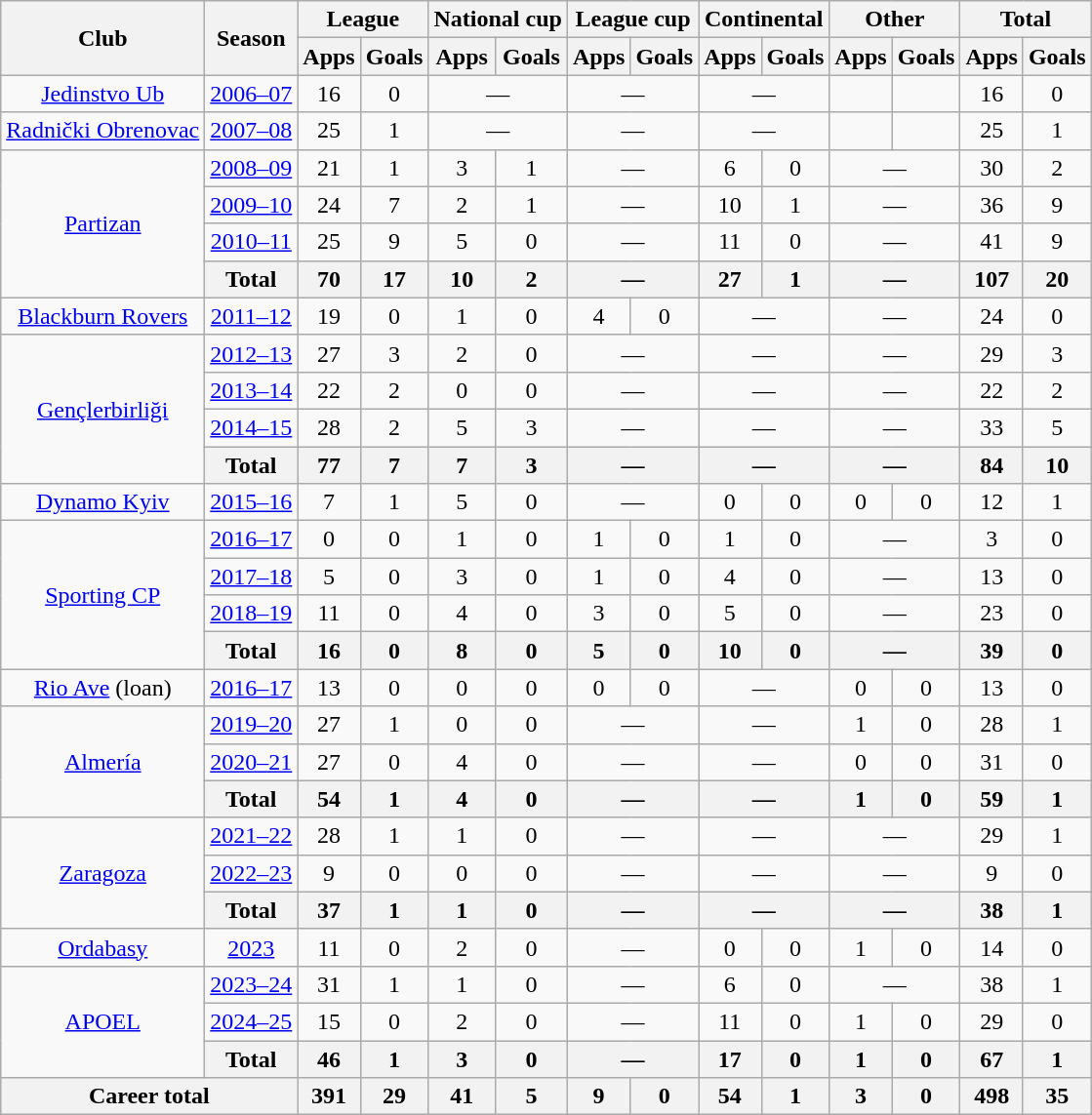<table class="wikitable" style="text-align:center">
<tr>
<th rowspan="2">Club</th>
<th rowspan="2">Season</th>
<th colspan="2">League</th>
<th colspan="2">National cup</th>
<th colspan="2">League cup</th>
<th colspan="2">Continental</th>
<th colspan="2">Other</th>
<th colspan="2">Total</th>
</tr>
<tr>
<th>Apps</th>
<th>Goals</th>
<th>Apps</th>
<th>Goals</th>
<th>Apps</th>
<th>Goals</th>
<th>Apps</th>
<th>Goals</th>
<th>Apps</th>
<th>Goals</th>
<th>Apps</th>
<th>Goals</th>
</tr>
<tr>
<td><a href='#'>Jedinstvo Ub</a></td>
<td><a href='#'>2006–07</a></td>
<td>16</td>
<td>0</td>
<td colspan=2>—</td>
<td colspan=2>—</td>
<td colspan=2>—</td>
<td></td>
<td></td>
<td>16</td>
<td>0</td>
</tr>
<tr>
<td><a href='#'>Radnički Obrenovac</a></td>
<td><a href='#'>2007–08</a></td>
<td>25</td>
<td>1</td>
<td colspan=2>—</td>
<td colspan=2>—</td>
<td colspan=2>—</td>
<td></td>
<td></td>
<td>25</td>
<td>1</td>
</tr>
<tr>
<td rowspan="4"><a href='#'>Partizan</a></td>
<td><a href='#'>2008–09</a></td>
<td>21</td>
<td>1</td>
<td>3</td>
<td>1</td>
<td colspan=2>—</td>
<td>6</td>
<td>0</td>
<td colspan=2>—</td>
<td>30</td>
<td>2</td>
</tr>
<tr>
<td><a href='#'>2009–10</a></td>
<td>24</td>
<td>7</td>
<td>2</td>
<td>1</td>
<td colspan=2>—</td>
<td>10</td>
<td>1</td>
<td colspan=2>—</td>
<td>36</td>
<td>9</td>
</tr>
<tr>
<td><a href='#'>2010–11</a></td>
<td>25</td>
<td>9</td>
<td>5</td>
<td>0</td>
<td colspan=2>—</td>
<td>11</td>
<td>0</td>
<td colspan=2>—</td>
<td>41</td>
<td>9</td>
</tr>
<tr>
<th>Total</th>
<th>70</th>
<th>17</th>
<th>10</th>
<th>2</th>
<th colspan=2>—</th>
<th>27</th>
<th>1</th>
<th colspan=2>—</th>
<th>107</th>
<th>20</th>
</tr>
<tr>
<td><a href='#'>Blackburn Rovers</a></td>
<td><a href='#'>2011–12</a></td>
<td>19</td>
<td>0</td>
<td>1</td>
<td>0</td>
<td>4</td>
<td>0</td>
<td colspan=2>—</td>
<td colspan=2>—</td>
<td>24</td>
<td>0</td>
</tr>
<tr>
<td rowspan="4"><a href='#'>Gençlerbirliği</a></td>
<td><a href='#'>2012–13</a></td>
<td>27</td>
<td>3</td>
<td>2</td>
<td>0</td>
<td colspan=2>—</td>
<td colspan=2>—</td>
<td colspan=2>—</td>
<td>29</td>
<td>3</td>
</tr>
<tr>
<td><a href='#'>2013–14</a></td>
<td>22</td>
<td>2</td>
<td>0</td>
<td>0</td>
<td colspan=2>—</td>
<td colspan=2>—</td>
<td colspan=2>—</td>
<td>22</td>
<td>2</td>
</tr>
<tr>
<td><a href='#'>2014–15</a></td>
<td>28</td>
<td>2</td>
<td>5</td>
<td>3</td>
<td colspan=2>—</td>
<td colspan=2>—</td>
<td colspan=2>—</td>
<td>33</td>
<td>5</td>
</tr>
<tr>
<th>Total</th>
<th>77</th>
<th>7</th>
<th>7</th>
<th>3</th>
<th colspan=2>—</th>
<th colspan=2>—</th>
<th colspan=2>—</th>
<th>84</th>
<th>10</th>
</tr>
<tr>
<td><a href='#'>Dynamo Kyiv</a></td>
<td><a href='#'>2015–16</a></td>
<td>7</td>
<td>1</td>
<td>5</td>
<td>0</td>
<td colspan=2>—</td>
<td>0</td>
<td>0</td>
<td>0</td>
<td>0</td>
<td>12</td>
<td>1</td>
</tr>
<tr>
<td rowspan="4"><a href='#'>Sporting CP</a></td>
<td><a href='#'>2016–17</a></td>
<td>0</td>
<td>0</td>
<td>1</td>
<td>0</td>
<td>1</td>
<td>0</td>
<td>1</td>
<td>0</td>
<td colspan=2>—</td>
<td>3</td>
<td>0</td>
</tr>
<tr>
<td><a href='#'>2017–18</a></td>
<td>5</td>
<td>0</td>
<td>3</td>
<td>0</td>
<td>1</td>
<td>0</td>
<td>4</td>
<td>0</td>
<td colspan=2>—</td>
<td>13</td>
<td>0</td>
</tr>
<tr>
<td><a href='#'>2018–19</a></td>
<td>11</td>
<td>0</td>
<td>4</td>
<td>0</td>
<td>3</td>
<td>0</td>
<td>5</td>
<td>0</td>
<td colspan=2>—</td>
<td>23</td>
<td>0</td>
</tr>
<tr>
<th>Total</th>
<th>16</th>
<th>0</th>
<th>8</th>
<th>0</th>
<th>5</th>
<th>0</th>
<th>10</th>
<th>0</th>
<th colspan=2>—</th>
<th>39</th>
<th>0</th>
</tr>
<tr>
<td><a href='#'>Rio Ave</a> (loan)</td>
<td><a href='#'>2016–17</a></td>
<td>13</td>
<td>0</td>
<td>0</td>
<td>0</td>
<td>0</td>
<td>0</td>
<td colspan=2>—</td>
<td>0</td>
<td>0</td>
<td>13</td>
<td>0</td>
</tr>
<tr>
<td rowspan="3"><a href='#'>Almería</a></td>
<td><a href='#'>2019–20</a></td>
<td>27</td>
<td>1</td>
<td>0</td>
<td>0</td>
<td colspan=2>—</td>
<td colspan=2>—</td>
<td>1</td>
<td>0</td>
<td>28</td>
<td>1</td>
</tr>
<tr>
<td><a href='#'>2020–21</a></td>
<td>27</td>
<td>0</td>
<td>4</td>
<td>0</td>
<td colspan=2>—</td>
<td colspan=2>—</td>
<td>0</td>
<td>0</td>
<td>31</td>
<td>0</td>
</tr>
<tr>
<th>Total</th>
<th>54</th>
<th>1</th>
<th>4</th>
<th>0</th>
<th colspan=2>—</th>
<th colspan=2>—</th>
<th>1</th>
<th>0</th>
<th>59</th>
<th>1</th>
</tr>
<tr>
<td rowspan="3"><a href='#'>Zaragoza</a></td>
<td><a href='#'>2021–22</a></td>
<td>28</td>
<td>1</td>
<td>1</td>
<td>0</td>
<td colspan=2>—</td>
<td colspan=2>—</td>
<td colspan=2>—</td>
<td>29</td>
<td>1</td>
</tr>
<tr>
<td><a href='#'>2022–23</a></td>
<td>9</td>
<td>0</td>
<td>0</td>
<td>0</td>
<td colspan=2>—</td>
<td colspan=2>—</td>
<td colspan=2>—</td>
<td>9</td>
<td>0</td>
</tr>
<tr>
<th>Total</th>
<th>37</th>
<th>1</th>
<th>1</th>
<th>0</th>
<th colspan=2>—</th>
<th colspan=2>—</th>
<th colspan=2>—</th>
<th>38</th>
<th>1</th>
</tr>
<tr>
<td><a href='#'>Ordabasy</a></td>
<td><a href='#'>2023</a></td>
<td>11</td>
<td>0</td>
<td>2</td>
<td>0</td>
<td colspan=2>—</td>
<td>0</td>
<td>0</td>
<td>1</td>
<td>0</td>
<td>14</td>
<td>0</td>
</tr>
<tr>
<td rowspan="3"><a href='#'>APOEL</a></td>
<td><a href='#'>2023–24</a></td>
<td>31</td>
<td>1</td>
<td>1</td>
<td>0</td>
<td colspan=2>—</td>
<td>6</td>
<td>0</td>
<td colspan=2>—</td>
<td>38</td>
<td>1</td>
</tr>
<tr>
<td><a href='#'>2024–25</a></td>
<td>15</td>
<td>0</td>
<td>2</td>
<td>0</td>
<td colspan=2>—</td>
<td>11</td>
<td>0</td>
<td>1</td>
<td>0</td>
<td>29</td>
<td>0</td>
</tr>
<tr>
<th>Total</th>
<th>46</th>
<th>1</th>
<th>3</th>
<th>0</th>
<th colspan=2>—</th>
<th>17</th>
<th>0</th>
<th>1</th>
<th>0</th>
<th>67</th>
<th>1</th>
</tr>
<tr>
<th colspan=2>Career total</th>
<th>391</th>
<th>29</th>
<th>41</th>
<th>5</th>
<th>9</th>
<th>0</th>
<th>54</th>
<th>1</th>
<th>3</th>
<th>0</th>
<th>498</th>
<th>35</th>
</tr>
</table>
